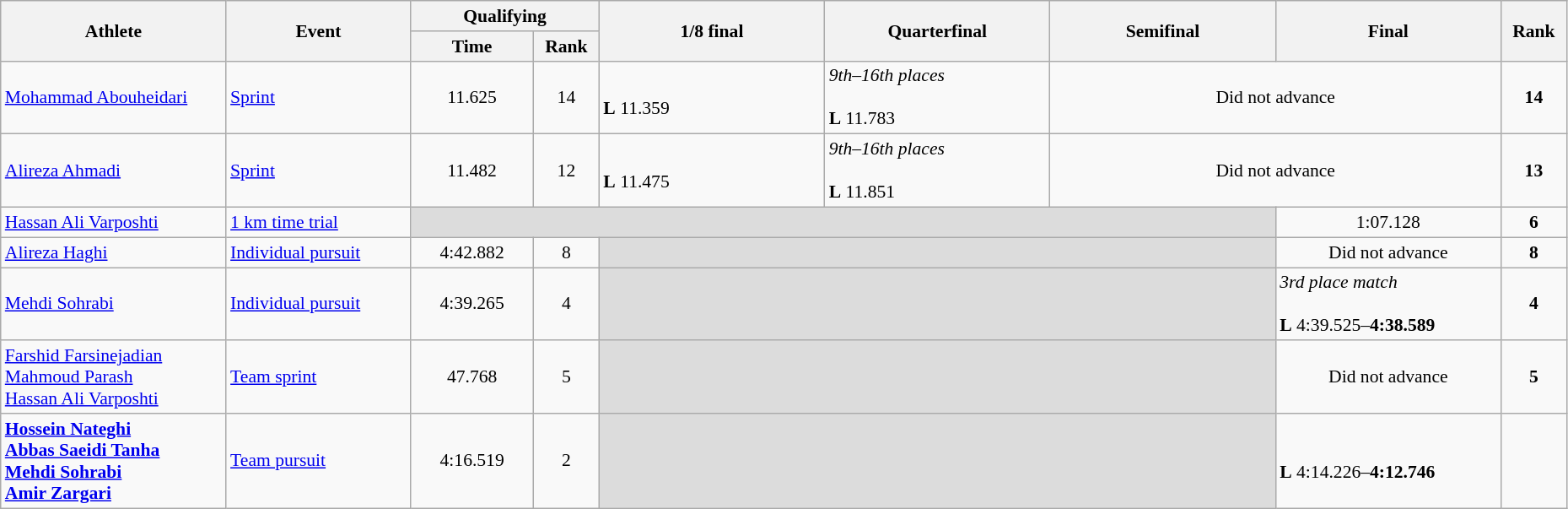<table class="wikitable" width="98%" style="text-align:center; font-size:90%">
<tr>
<th rowspan="2" width="11%">Athlete</th>
<th rowspan="2" width="9%">Event</th>
<th colspan="2">Qualifying</th>
<th rowspan="2" width="11%">1/8 final</th>
<th rowspan="2" width="11%">Quarterfinal</th>
<th rowspan="2" width="11%">Semifinal</th>
<th rowspan="2" width="11%">Final</th>
<th rowspan="2" width="3%">Rank</th>
</tr>
<tr>
<th width="6%">Time</th>
<th width="3%">Rank</th>
</tr>
<tr>
<td align="left"><a href='#'>Mohammad Abouheidari</a></td>
<td align="left"><a href='#'>Sprint</a></td>
<td>11.625</td>
<td>14 <strong></strong></td>
<td align="left"><br><strong>L</strong> 11.359</td>
<td align="left"><em>9th–16th places</em><br><br><strong>L</strong> 11.783</td>
<td colspan=2>Did not advance</td>
<td align=center><strong>14</strong></td>
</tr>
<tr>
<td align="left"><a href='#'>Alireza Ahmadi</a></td>
<td align="left"><a href='#'>Sprint</a></td>
<td>11.482</td>
<td>12 <strong></strong></td>
<td align="left"><br><strong>L</strong> 11.475</td>
<td align="left"><em>9th–16th places</em><br><br><strong>L</strong> 11.851</td>
<td colspan=2>Did not advance</td>
<td align=center><strong>13</strong></td>
</tr>
<tr>
<td align="left"><a href='#'>Hassan Ali Varposhti</a></td>
<td align="left"><a href='#'>1 km time trial</a></td>
<td colspan=5 bgcolor=#DCDCDC></td>
<td>1:07.128</td>
<td><strong>6</strong></td>
</tr>
<tr>
<td align="left"><a href='#'>Alireza Haghi</a></td>
<td align="left"><a href='#'>Individual pursuit</a></td>
<td>4:42.882</td>
<td>8</td>
<td colspan=3 bgcolor=#DCDCDC></td>
<td>Did not advance</td>
<td><strong>8</strong></td>
</tr>
<tr>
<td align="left"><a href='#'>Mehdi Sohrabi</a></td>
<td align="left"><a href='#'>Individual pursuit</a></td>
<td>4:39.265</td>
<td>4 <strong></strong></td>
<td colspan=3 bgcolor=#DCDCDC></td>
<td align="left"><em>3rd place match</em><br><br><strong>L</strong> 4:39.525–<strong>4:38.589</strong></td>
<td><strong>4</strong></td>
</tr>
<tr>
<td align="left"><a href='#'>Farshid Farsinejadian</a><br><a href='#'>Mahmoud Parash</a><br><a href='#'>Hassan Ali Varposhti</a></td>
<td align="left"><a href='#'>Team sprint</a></td>
<td>47.768</td>
<td>5</td>
<td colspan=3 bgcolor=#DCDCDC></td>
<td>Did not advance</td>
<td><strong>5</strong></td>
</tr>
<tr>
<td align="left"><strong><a href='#'>Hossein Nateghi</a><br><a href='#'>Abbas Saeidi Tanha</a><br><a href='#'>Mehdi Sohrabi</a><br><a href='#'>Amir Zargari</a></strong></td>
<td align="left"><a href='#'>Team pursuit</a></td>
<td>4:16.519</td>
<td>2 <strong></strong></td>
<td colspan=3 bgcolor=#DCDCDC></td>
<td align="left"><br><strong>L</strong> 4:14.226–<strong>4:12.746</strong></td>
<td></td>
</tr>
</table>
